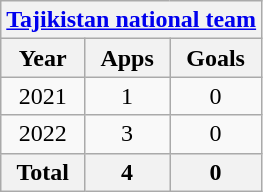<table class="wikitable" style="text-align:center">
<tr>
<th colspan=3><a href='#'>Tajikistan national team</a></th>
</tr>
<tr>
<th>Year</th>
<th>Apps</th>
<th>Goals</th>
</tr>
<tr>
<td>2021</td>
<td>1</td>
<td>0</td>
</tr>
<tr>
<td>2022</td>
<td>3</td>
<td>0</td>
</tr>
<tr>
<th>Total</th>
<th>4</th>
<th>0</th>
</tr>
</table>
